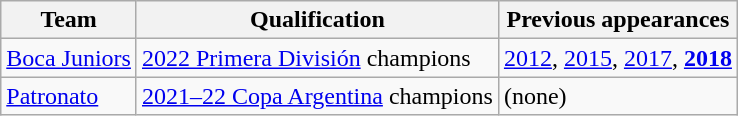<table class="wikitable">
<tr>
<th>Team</th>
<th>Qualification</th>
<th>Previous appearances</th>
</tr>
<tr>
<td><a href='#'>Boca Juniors</a></td>
<td><a href='#'>2022 Primera División</a> champions</td>
<td><a href='#'>2012</a>, <a href='#'>2015</a>, <a href='#'>2017</a>, <strong><a href='#'>2018</a></strong></td>
</tr>
<tr>
<td><a href='#'>Patronato</a></td>
<td><a href='#'>2021–22 Copa Argentina</a> champions</td>
<td>(none)</td>
</tr>
</table>
